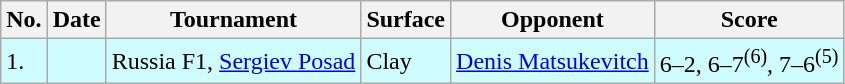<table class="sortable wikitable">
<tr>
<th>No.</th>
<th>Date</th>
<th>Tournament</th>
<th>Surface</th>
<th>Opponent</th>
<th class="unsortable">Score</th>
</tr>
<tr style="background:#cffcff;">
<td>1.</td>
<td></td>
<td>Russia F1, <a href='#'>Sergiev Posad</a></td>
<td>Clay</td>
<td> <a href='#'>Denis Matsukevitch</a></td>
<td>6–2, 6–7<sup>(6)</sup>, 7–6<sup>(5)</sup></td>
</tr>
</table>
